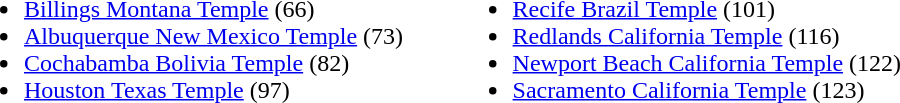<table>
<tr valign="top">
<td style="padding-left:30px;"><br><ul><li><a href='#'>Billings Montana Temple</a> (66)</li><li><a href='#'>Albuquerque New Mexico Temple</a> (73)</li><li><a href='#'>Cochabamba Bolivia Temple</a> (82)</li><li><a href='#'>Houston Texas Temple</a> (97)</li></ul></td>
<td style="padding-left:30px;"><br><ul><li><a href='#'>Recife Brazil Temple</a> (101)</li><li><a href='#'>Redlands California Temple</a> (116)</li><li><a href='#'>Newport Beach California Temple</a> (122)</li><li><a href='#'>Sacramento California Temple</a> (123)</li></ul></td>
</tr>
</table>
